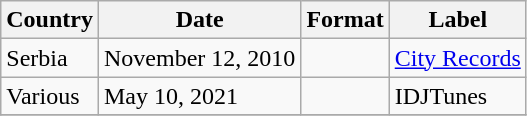<table class="wikitable plainrowheaders">
<tr>
<th scope="col">Country</th>
<th scope="col">Date</th>
<th scope="col">Format</th>
<th scope="col">Label</th>
</tr>
<tr>
<td>Serbia</td>
<td>November  12, 2010</td>
<td></td>
<td><a href='#'>City Records</a></td>
</tr>
<tr>
<td>Various</td>
<td>May 10, 2021</td>
<td></td>
<td>IDJTunes</td>
</tr>
<tr>
</tr>
</table>
